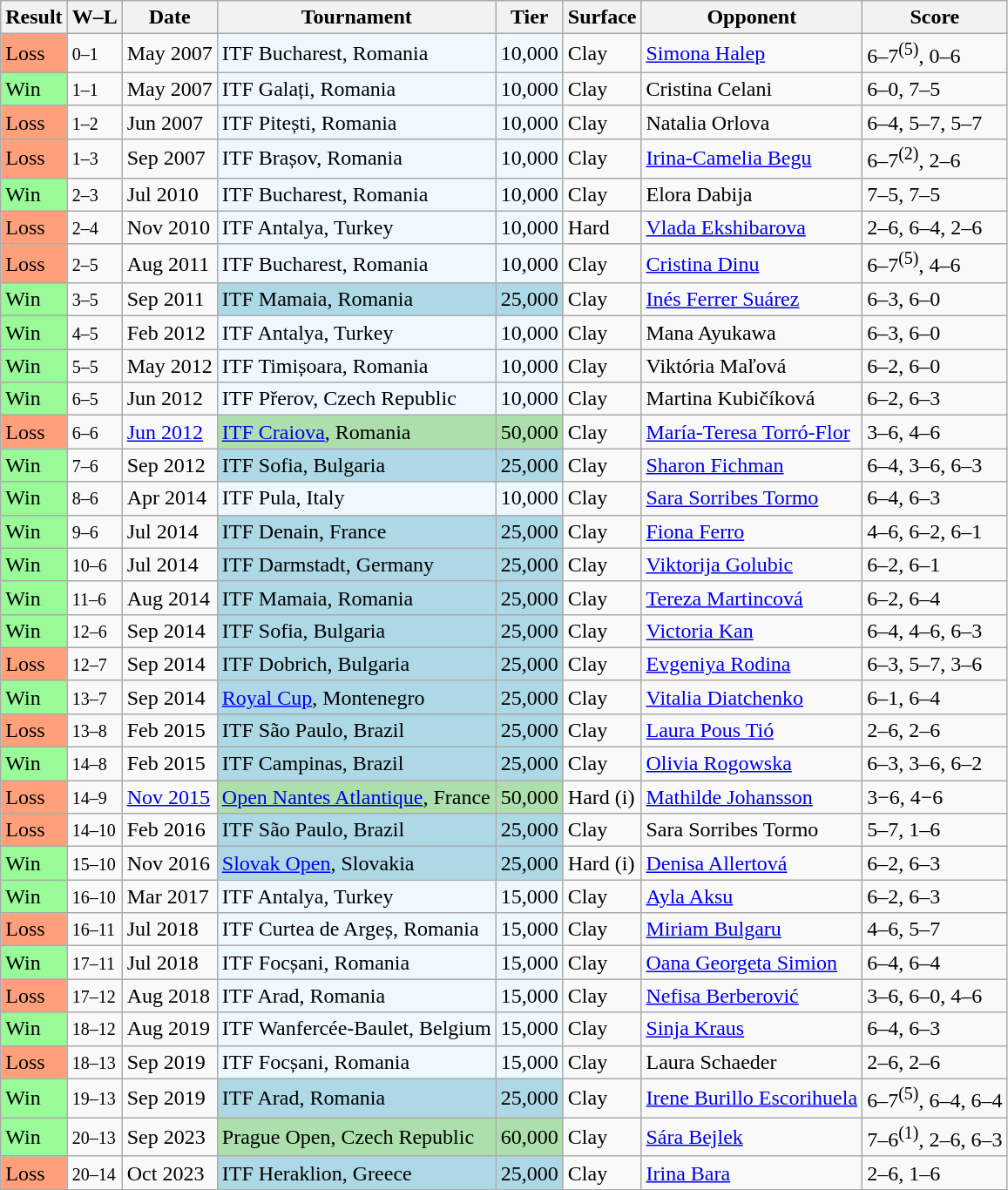<table class="sortable wikitable">
<tr>
<th>Result</th>
<th class="unsortable">W–L</th>
<th>Date</th>
<th>Tournament</th>
<th>Tier</th>
<th>Surface</th>
<th>Opponent</th>
<th class="unsortable">Score</th>
</tr>
<tr>
<td bgcolor="FFA07A">Loss</td>
<td><small>0–1</small></td>
<td>May 2007</td>
<td bgcolor="#f0f8ff">ITF Bucharest, Romania</td>
<td bgcolor="#f0f8ff">10,000</td>
<td>Clay</td>
<td> <a href='#'>Simona Halep</a></td>
<td>6–7<sup>(5)</sup>, 0–6</td>
</tr>
<tr>
<td bgcolor="98FB98">Win</td>
<td><small>1–1</small></td>
<td>May 2007</td>
<td bgcolor="#f0f8ff">ITF Galați, Romania</td>
<td bgcolor="#f0f8ff">10,000</td>
<td>Clay</td>
<td> Cristina Celani</td>
<td>6–0, 7–5</td>
</tr>
<tr>
<td bgcolor="FFA07A">Loss</td>
<td><small>1–2</small></td>
<td>Jun 2007</td>
<td bgcolor="#f0f8ff">ITF Pitești, Romania</td>
<td bgcolor="#f0f8ff">10,000</td>
<td>Clay</td>
<td> Natalia Orlova</td>
<td>6–4, 5–7, 5–7</td>
</tr>
<tr>
<td bgcolor="FFA07A">Loss</td>
<td><small>1–3</small></td>
<td>Sep 2007</td>
<td bgcolor="#f0f8ff">ITF Brașov, Romania</td>
<td bgcolor="#f0f8ff">10,000</td>
<td>Clay</td>
<td> <a href='#'>Irina-Camelia Begu</a></td>
<td>6–7<sup>(2)</sup>, 2–6</td>
</tr>
<tr>
<td bgcolor="98FB98">Win</td>
<td><small>2–3</small></td>
<td>Jul 2010</td>
<td bgcolor="#f0f8ff">ITF Bucharest, Romania</td>
<td bgcolor="#f0f8ff">10,000</td>
<td>Clay</td>
<td> Elora Dabija</td>
<td>7–5, 7–5</td>
</tr>
<tr>
<td bgcolor="FFA07A">Loss</td>
<td><small>2–4</small></td>
<td>Nov 2010</td>
<td bgcolor="#f0f8ff">ITF Antalya, Turkey</td>
<td bgcolor="#f0f8ff">10,000</td>
<td>Hard</td>
<td> <a href='#'>Vlada Ekshibarova</a></td>
<td>2–6, 6–4, 2–6</td>
</tr>
<tr>
<td bgcolor="FFA07A">Loss</td>
<td><small>2–5</small></td>
<td>Aug 2011</td>
<td bgcolor="#f0f8ff">ITF Bucharest, Romania</td>
<td bgcolor="#f0f8ff">10,000</td>
<td>Clay</td>
<td> <a href='#'>Cristina Dinu</a></td>
<td>6–7<sup>(5)</sup>, 4–6</td>
</tr>
<tr>
<td bgcolor="98FB98">Win</td>
<td><small>3–5</small></td>
<td>Sep 2011</td>
<td bgcolor="lightblue">ITF Mamaia, Romania</td>
<td bgcolor="lightblue">25,000</td>
<td>Clay</td>
<td> <a href='#'>Inés Ferrer Suárez</a></td>
<td>6–3, 6–0</td>
</tr>
<tr>
<td bgcolor="98FB98">Win</td>
<td><small>4–5</small></td>
<td>Feb 2012</td>
<td bgcolor="#f0f8ff">ITF Antalya, Turkey</td>
<td bgcolor="#f0f8ff">10,000</td>
<td>Clay</td>
<td> Mana Ayukawa</td>
<td>6–3, 6–0</td>
</tr>
<tr>
<td bgcolor="98FB98">Win</td>
<td><small>5–5</small></td>
<td>May 2012</td>
<td bgcolor="#f0f8ff">ITF Timișoara, Romania</td>
<td bgcolor="#f0f8ff">10,000</td>
<td>Clay</td>
<td> Viktória Maľová</td>
<td>6–2, 6–0</td>
</tr>
<tr>
<td bgcolor="98FB98">Win</td>
<td><small>6–5</small></td>
<td>Jun 2012</td>
<td bgcolor="#f0f8ff">ITF Přerov, Czech Republic</td>
<td bgcolor="#f0f8ff">10,000</td>
<td>Clay</td>
<td> Martina Kubičíková</td>
<td>6–2, 6–3</td>
</tr>
<tr>
<td bgcolor="FFA07A">Loss</td>
<td><small>6–6</small></td>
<td><a href='#'>Jun 2012</a></td>
<td bgcolor="#ADDFAD"><a href='#'>ITF Craiova</a>, Romania</td>
<td bgcolor="#ADDFAD">50,000</td>
<td>Clay</td>
<td> <a href='#'>María-Teresa Torró-Flor</a></td>
<td>3–6, 4–6</td>
</tr>
<tr>
<td bgcolor="98FB98">Win</td>
<td><small>7–6</small></td>
<td>Sep 2012</td>
<td bgcolor="lightblue">ITF Sofia, Bulgaria</td>
<td bgcolor="lightblue">25,000</td>
<td>Clay</td>
<td> <a href='#'>Sharon Fichman</a></td>
<td>6–4, 3–6, 6–3</td>
</tr>
<tr>
<td bgcolor="98FB98">Win</td>
<td><small>8–6</small></td>
<td>Apr 2014</td>
<td bgcolor="#f0f8ff">ITF Pula, Italy</td>
<td bgcolor="#f0f8ff">10,000</td>
<td>Clay</td>
<td> <a href='#'>Sara Sorribes Tormo</a></td>
<td>6–4, 6–3</td>
</tr>
<tr>
<td bgcolor="98FB98">Win</td>
<td><small>9–6</small></td>
<td>Jul 2014</td>
<td bgcolor="lightblue">ITF Denain, France</td>
<td bgcolor="lightblue">25,000</td>
<td>Clay</td>
<td> <a href='#'>Fiona Ferro</a></td>
<td>4–6, 6–2, 6–1</td>
</tr>
<tr>
<td bgcolor="98FB98">Win</td>
<td><small>10–6</small></td>
<td>Jul 2014</td>
<td bgcolor="lightblue">ITF Darmstadt, Germany</td>
<td bgcolor="lightblue">25,000</td>
<td>Clay</td>
<td> <a href='#'>Viktorija Golubic</a></td>
<td>6–2, 6–1</td>
</tr>
<tr>
<td bgcolor="98FB98">Win</td>
<td><small>11–6</small></td>
<td>Aug 2014</td>
<td bgcolor="lightblue">ITF Mamaia, Romania</td>
<td bgcolor="lightblue">25,000</td>
<td>Clay</td>
<td> <a href='#'>Tereza Martincová</a></td>
<td>6–2, 6–4</td>
</tr>
<tr>
<td bgcolor="98FB98">Win</td>
<td><small>12–6</small></td>
<td>Sep 2014</td>
<td bgcolor="lightblue">ITF Sofia, Bulgaria</td>
<td bgcolor="lightblue">25,000</td>
<td>Clay</td>
<td> <a href='#'>Victoria Kan</a></td>
<td>6–4, 4–6, 6–3</td>
</tr>
<tr>
<td bgcolor="FFA07A">Loss</td>
<td><small>12–7</small></td>
<td>Sep 2014</td>
<td bgcolor="lightblue">ITF Dobrich, Bulgaria</td>
<td bgcolor="lightblue">25,000</td>
<td>Clay</td>
<td> <a href='#'>Evgeniya Rodina</a></td>
<td>6–3, 5–7, 3–6</td>
</tr>
<tr>
<td bgcolor="98FB98">Win</td>
<td><small>13–7</small></td>
<td>Sep 2014</td>
<td bgcolor="lightblue"><a href='#'>Royal Cup</a>, Montenegro</td>
<td bgcolor="lightblue">25,000</td>
<td>Clay</td>
<td> <a href='#'>Vitalia Diatchenko</a></td>
<td>6–1, 6–4</td>
</tr>
<tr>
<td bgcolor="FFA07A">Loss</td>
<td><small>13–8</small></td>
<td>Feb 2015</td>
<td bgcolor="lightblue">ITF São Paulo, Brazil</td>
<td bgcolor="lightblue">25,000</td>
<td>Clay</td>
<td> <a href='#'>Laura Pous Tió</a></td>
<td>2–6, 2–6</td>
</tr>
<tr>
<td bgcolor="98FB98">Win</td>
<td><small>14–8</small></td>
<td>Feb 2015</td>
<td bgcolor="lightblue">ITF Campinas, Brazil</td>
<td bgcolor="lightblue">25,000</td>
<td>Clay</td>
<td> <a href='#'>Olivia Rogowska</a></td>
<td>6–3, 3–6, 6–2</td>
</tr>
<tr>
<td bgcolor="FFA07A">Loss</td>
<td><small>14–9</small></td>
<td><a href='#'>Nov 2015</a></td>
<td bgcolor="#ADDFAD"><a href='#'>Open Nantes Atlantique</a>, France</td>
<td bgcolor="#ADDFAD">50,000</td>
<td>Hard (i)</td>
<td> <a href='#'>Mathilde Johansson</a></td>
<td>3−6, 4−6</td>
</tr>
<tr>
<td bgcolor="FFA07A">Loss</td>
<td><small>14–10</small></td>
<td>Feb 2016</td>
<td bgcolor="lightblue">ITF São Paulo, Brazil</td>
<td bgcolor="lightblue">25,000</td>
<td>Clay</td>
<td> Sara Sorribes Tormo</td>
<td>5–7, 1–6</td>
</tr>
<tr>
<td bgcolor="98FB98">Win</td>
<td><small>15–10</small></td>
<td>Nov 2016</td>
<td bgcolor="lightblue"><a href='#'>Slovak Open</a>, Slovakia</td>
<td bgcolor="lightblue">25,000</td>
<td>Hard (i)</td>
<td> <a href='#'>Denisa Allertová</a></td>
<td>6–2, 6–3</td>
</tr>
<tr>
<td bgcolor="98FB98">Win</td>
<td><small>16–10</small></td>
<td>Mar 2017</td>
<td style="background:#f0f8ff;">ITF Antalya, Turkey</td>
<td style="background:#f0f8ff;">15,000</td>
<td>Clay</td>
<td> <a href='#'>Ayla Aksu</a></td>
<td>6–2, 6–3</td>
</tr>
<tr>
<td bgcolor="FFA07A">Loss</td>
<td><small>16–11</small></td>
<td>Jul 2018</td>
<td style="background:#f0f8ff;">ITF Curtea de Argeș, Romania</td>
<td style="background:#f0f8ff;">15,000</td>
<td>Clay</td>
<td> <a href='#'>Miriam Bulgaru</a></td>
<td>4–6, 5–7</td>
</tr>
<tr>
<td bgcolor="98FB98">Win</td>
<td><small>17–11</small></td>
<td>Jul 2018</td>
<td style="background:#f0f8ff;">ITF Focșani, Romania</td>
<td style="background:#f0f8ff;">15,000</td>
<td>Clay</td>
<td> <a href='#'>Oana Georgeta Simion</a></td>
<td>6–4, 6–4</td>
</tr>
<tr>
<td bgcolor="FFA07A">Loss</td>
<td><small>17–12</small></td>
<td>Aug 2018</td>
<td style="background:#f0f8ff;">ITF Arad, Romania</td>
<td style="background:#f0f8ff;">15,000</td>
<td>Clay</td>
<td> <a href='#'>Nefisa Berberović</a></td>
<td>3–6, 6–0, 4–6</td>
</tr>
<tr>
<td bgcolor="98FB98">Win</td>
<td><small>18–12</small></td>
<td>Aug 2019</td>
<td style="background:#f0f8ff;">ITF Wanfercée-Baulet, Belgium</td>
<td style="background:#f0f8ff;">15,000</td>
<td>Clay</td>
<td> <a href='#'>Sinja Kraus</a></td>
<td>6–4, 6–3</td>
</tr>
<tr>
<td bgcolor="FFA07A">Loss</td>
<td><small>18–13</small></td>
<td>Sep 2019</td>
<td style="background:#f0f8ff;">ITF Focșani, Romania</td>
<td style="background:#f0f8ff;">15,000</td>
<td>Clay</td>
<td> Laura Schaeder</td>
<td>2–6, 2–6</td>
</tr>
<tr>
<td bgcolor="98FB98">Win</td>
<td><small>19–13</small></td>
<td>Sep 2019</td>
<td style="background:lightblue;">ITF Arad, Romania</td>
<td style="background:lightblue;">25,000</td>
<td>Clay</td>
<td> <a href='#'>Irene Burillo Escorihuela</a></td>
<td>6–7<sup>(5)</sup>, 6–4, 6–4</td>
</tr>
<tr>
<td bgcolor="98FB98">Win</td>
<td><small>20–13</small></td>
<td>Sep 2023</td>
<td style="background:#addfad;">Prague Open, Czech Republic</td>
<td style="background:#addfad;">60,000</td>
<td>Clay</td>
<td> <a href='#'>Sára Bejlek</a></td>
<td>7–6<sup>(1)</sup>, 2–6, 6–3</td>
</tr>
<tr>
<td style="background:#FFA07A;">Loss</td>
<td><small>20–14</small></td>
<td>Oct 2023</td>
<td style="background:lightblue;">ITF Heraklion, Greece</td>
<td style="background:lightblue;">25,000</td>
<td>Clay</td>
<td> <a href='#'>Irina Bara</a></td>
<td>2–6, 1–6</td>
</tr>
</table>
